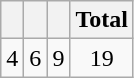<table class="wikitable">
<tr>
<th></th>
<th></th>
<th></th>
<th>Total</th>
</tr>
<tr style="text-align:center;">
<td>4</td>
<td>6</td>
<td>9</td>
<td>19</td>
</tr>
</table>
